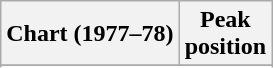<table class="wikitable plainrowheaders" style="text-align:center">
<tr>
<th scope="col">Chart (1977–78)</th>
<th scope="col">Peak<br>position</th>
</tr>
<tr>
</tr>
<tr>
</tr>
<tr>
</tr>
</table>
